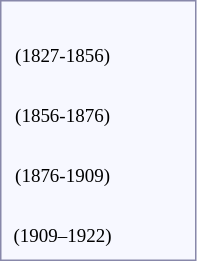<table style="border:1px solid #8888aa; background-color:#f7f8ff; padding:5px; font-size:95%; margin: 0px 12px 12px 0px; text-align:center;">
<tr>
<td rowspan=2><strong></strong><br><small>(1827-1856)</small></td>
<td colspan=2></td>
<td colspan=4></td>
<td colspan=2></td>
<td colspan=2 rowspan=2></td>
<td colspan=2></td>
<td colspan=2></td>
<td colspan=2></td>
<td colspan=2></td>
<td colspan=2></td>
<td colspan=2></td>
<td colspan=2></td>
</tr>
<tr style="text-align:center;">
<td colspan=2><br></td>
<td colspan=4><br></td>
<td colspan=2><br></td>
<td colspan=2><br></td>
<td colspan=2><br></td>
<td colspan=2><br></td>
<td colspan=2><br></td>
<td colspan=2><br></td>
<td colspan=4><br></td>
</tr>
<tr style="text-align:center;">
<td rowspan=2><strong></strong><br><small>(1856-1876)</small></td>
<td colspan=2></td>
<td colspan=4></td>
<td colspan=2></td>
<td colspan=2 rowspan=2></td>
<td colspan=2></td>
<td colspan=2></td>
<td colspan=2></td>
<td colspan=2></td>
<td colspan=2></td>
<td colspan=2></td>
<td colspan=2></td>
</tr>
<tr style="text-align:center;">
<td colspan=2><br></td>
<td colspan=4><br></td>
<td colspan=2><br></td>
<td colspan=2><br></td>
<td colspan=2><br></td>
<td colspan=2><br></td>
<td colspan=2><br></td>
<td colspan=2><br></td>
<td colspan=2><br></td>
<td colspan=2><br></td>
</tr>
<tr style="text-align:center;">
<td rowspan=2><strong></strong><br><small>(1876-1909)</small></td>
<td colspan=2></td>
<td colspan=4></td>
<td colspan=2></td>
<td colspan=2 rowspan=2></td>
<td colspan=2></td>
<td colspan=2></td>
<td colspan=2></td>
<td colspan=2></td>
<td colspan=2></td>
<td colspan=2></td>
<td colspan=2></td>
</tr>
<tr style="text-align:center;">
<td colspan=2><br></td>
<td colspan=4><br></td>
<td colspan=2><br></td>
<td colspan=2><br></td>
<td colspan=2><br></td>
<td colspan=2><br></td>
<td colspan=2><br></td>
<td colspan=2><br></td>
<td colspan=2><br></td>
<td colspan=2><br></td>
</tr>
<tr style="text-align:center;">
<td rowspan=2><strong></strong><br><small>(1909–1922)</small></td>
<td colspan=2></td>
<td colspan=2></td>
<td colspan=2></td>
<td colspan=2></td>
<td colspan=2 rowspan=2></td>
<td colspan=2></td>
<td colspan=2></td>
<td colspan=2></td>
<td colspan=2></td>
<td colspan=2></td>
<td colspan=2></td>
<td colspan=2></td>
</tr>
<tr style="text-align:center;">
<td colspan=2><br></td>
<td colspan=2><br></td>
<td colspan=2><br></td>
<td colspan=2><br></td>
<td colspan=2><br></td>
<td colspan=2><br></td>
<td colspan=2><br></td>
<td colspan=2><br></td>
<td colspan=2><br></td>
<td colspan=2><br></td>
<td colspan=2><br></td>
</tr>
</table>
